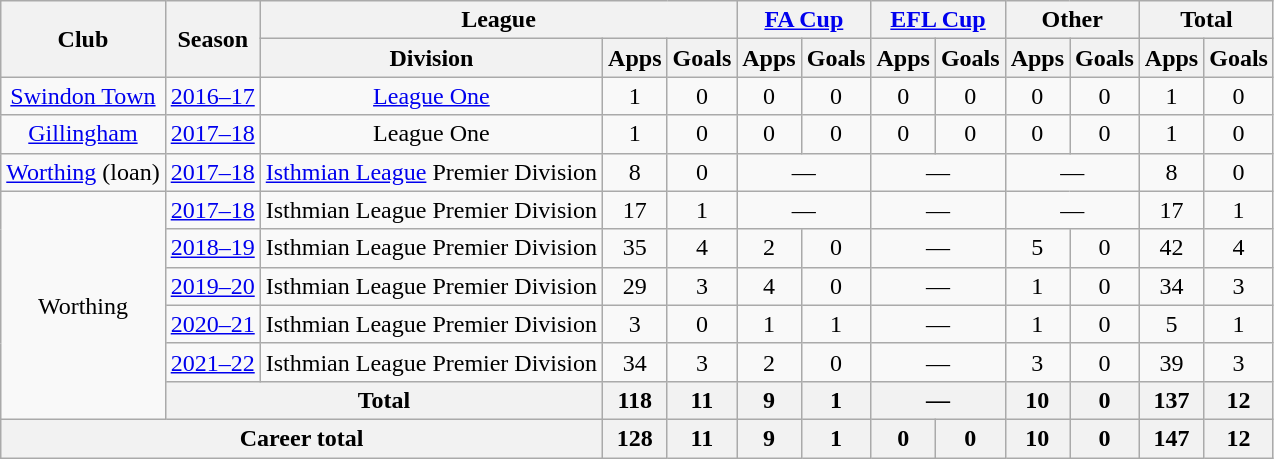<table class="wikitable" style="text-align: center;">
<tr>
<th rowspan="2">Club</th>
<th rowspan="2">Season</th>
<th colspan="3">League</th>
<th colspan="2"><a href='#'>FA Cup</a></th>
<th colspan="2"><a href='#'>EFL Cup</a></th>
<th colspan="2">Other</th>
<th colspan="2">Total</th>
</tr>
<tr>
<th>Division</th>
<th>Apps</th>
<th>Goals</th>
<th>Apps</th>
<th>Goals</th>
<th>Apps</th>
<th>Goals</th>
<th>Apps</th>
<th>Goals</th>
<th>Apps</th>
<th>Goals</th>
</tr>
<tr>
<td rowspan="1" valign="center"><a href='#'>Swindon Town</a></td>
<td><a href='#'>2016–17</a></td>
<td><a href='#'>League One</a></td>
<td>1</td>
<td>0</td>
<td>0</td>
<td>0</td>
<td>0</td>
<td>0</td>
<td>0</td>
<td>0</td>
<td>1</td>
<td>0</td>
</tr>
<tr>
<td rowspan="1" valign="center"><a href='#'>Gillingham</a></td>
<td><a href='#'>2017–18</a></td>
<td>League One</td>
<td>1</td>
<td>0</td>
<td>0</td>
<td>0</td>
<td>0</td>
<td>0</td>
<td>0</td>
<td>0</td>
<td>1</td>
<td>0</td>
</tr>
<tr>
<td rowspan="1" valign="center"><a href='#'>Worthing</a> (loan)</td>
<td><a href='#'>2017–18</a></td>
<td><a href='#'>Isthmian League</a> Premier Division</td>
<td>8</td>
<td>0</td>
<td colspan="2">—</td>
<td colspan="2">—</td>
<td colspan="2">—</td>
<td>8</td>
<td>0</td>
</tr>
<tr>
<td rowspan="6" valign="center">Worthing</td>
<td><a href='#'>2017–18</a></td>
<td>Isthmian League Premier Division</td>
<td>17</td>
<td>1</td>
<td colspan="2">—</td>
<td colspan="2">—</td>
<td colspan="2">—</td>
<td>17</td>
<td>1</td>
</tr>
<tr>
<td><a href='#'>2018–19</a></td>
<td>Isthmian League Premier Division</td>
<td>35</td>
<td>4</td>
<td>2</td>
<td>0</td>
<td colspan="2">—</td>
<td>5</td>
<td>0</td>
<td>42</td>
<td>4</td>
</tr>
<tr>
<td><a href='#'>2019–20</a></td>
<td>Isthmian League Premier Division</td>
<td>29</td>
<td>3</td>
<td>4</td>
<td>0</td>
<td colspan="2">—</td>
<td>1</td>
<td>0</td>
<td>34</td>
<td>3</td>
</tr>
<tr>
<td><a href='#'>2020–21</a></td>
<td>Isthmian League Premier Division</td>
<td>3</td>
<td>0</td>
<td>1</td>
<td>1</td>
<td colspan="2">—</td>
<td>1</td>
<td>0</td>
<td>5</td>
<td>1</td>
</tr>
<tr>
<td><a href='#'>2021–22</a></td>
<td>Isthmian League Premier Division</td>
<td>34</td>
<td>3</td>
<td>2</td>
<td>0</td>
<td colspan="2">—</td>
<td>3</td>
<td>0</td>
<td>39</td>
<td>3</td>
</tr>
<tr>
<th colspan="2">Total</th>
<th>118</th>
<th>11</th>
<th>9</th>
<th>1</th>
<th colspan="2">—</th>
<th>10</th>
<th>0</th>
<th>137</th>
<th>12</th>
</tr>
<tr>
<th colspan="3">Career total</th>
<th>128</th>
<th>11</th>
<th>9</th>
<th>1</th>
<th>0</th>
<th>0</th>
<th>10</th>
<th>0</th>
<th>147</th>
<th>12</th>
</tr>
</table>
